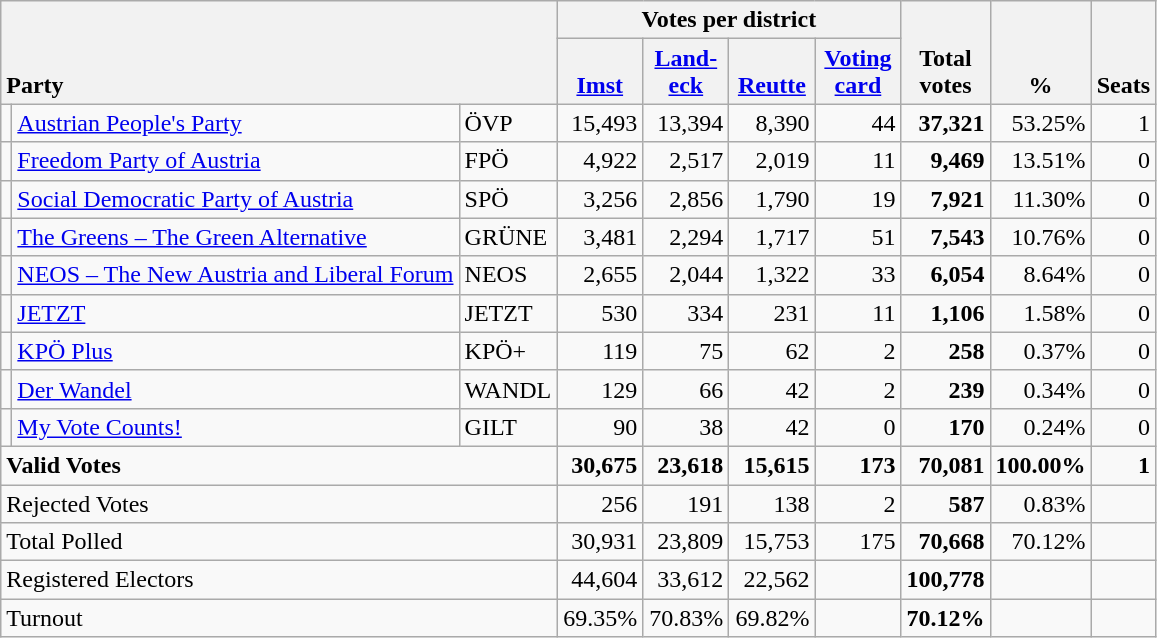<table class="wikitable" border="1" style="text-align:right;">
<tr>
<th style="text-align:left;" valign=bottom rowspan=2 colspan=3>Party</th>
<th colspan=4>Votes per district</th>
<th align=center valign=bottom rowspan=2 width="50">Total<br>votes</th>
<th align=center valign=bottom rowspan=2 width="50">%</th>
<th align=center valign=bottom rowspan=2>Seats</th>
</tr>
<tr>
<th align=center valign=bottom width="50"><a href='#'>Imst</a></th>
<th align=center valign=bottom width="50"><a href='#'>Land-<br>eck</a></th>
<th align=center valign=bottom width="50"><a href='#'>Reutte</a></th>
<th align=center valign=bottom width="50"><a href='#'>Voting<br>card</a></th>
</tr>
<tr>
<td></td>
<td align=left><a href='#'>Austrian People's Party</a></td>
<td align=left>ÖVP</td>
<td>15,493</td>
<td>13,394</td>
<td>8,390</td>
<td>44</td>
<td><strong>37,321</strong></td>
<td>53.25%</td>
<td>1</td>
</tr>
<tr>
<td></td>
<td align=left><a href='#'>Freedom Party of Austria</a></td>
<td align=left>FPÖ</td>
<td>4,922</td>
<td>2,517</td>
<td>2,019</td>
<td>11</td>
<td><strong>9,469</strong></td>
<td>13.51%</td>
<td>0</td>
</tr>
<tr>
<td></td>
<td align=left><a href='#'>Social Democratic Party of Austria</a></td>
<td align=left>SPÖ</td>
<td>3,256</td>
<td>2,856</td>
<td>1,790</td>
<td>19</td>
<td><strong>7,921</strong></td>
<td>11.30%</td>
<td>0</td>
</tr>
<tr>
<td></td>
<td align=left><a href='#'>The Greens – The Green Alternative</a></td>
<td align=left>GRÜNE</td>
<td>3,481</td>
<td>2,294</td>
<td>1,717</td>
<td>51</td>
<td><strong>7,543</strong></td>
<td>10.76%</td>
<td>0</td>
</tr>
<tr>
<td></td>
<td align=left style="white-space: nowrap;"><a href='#'>NEOS – The New Austria and Liberal Forum</a></td>
<td align=left>NEOS</td>
<td>2,655</td>
<td>2,044</td>
<td>1,322</td>
<td>33</td>
<td><strong>6,054</strong></td>
<td>8.64%</td>
<td>0</td>
</tr>
<tr>
<td></td>
<td align=left><a href='#'>JETZT</a></td>
<td align=left>JETZT</td>
<td>530</td>
<td>334</td>
<td>231</td>
<td>11</td>
<td><strong>1,106</strong></td>
<td>1.58%</td>
<td>0</td>
</tr>
<tr>
<td></td>
<td align=left><a href='#'>KPÖ Plus</a></td>
<td align=left>KPÖ+</td>
<td>119</td>
<td>75</td>
<td>62</td>
<td>2</td>
<td><strong>258</strong></td>
<td>0.37%</td>
<td>0</td>
</tr>
<tr>
<td></td>
<td align=left><a href='#'>Der Wandel</a></td>
<td align=left>WANDL</td>
<td>129</td>
<td>66</td>
<td>42</td>
<td>2</td>
<td><strong>239</strong></td>
<td>0.34%</td>
<td>0</td>
</tr>
<tr>
<td></td>
<td align=left><a href='#'>My Vote Counts!</a></td>
<td align=left>GILT</td>
<td>90</td>
<td>38</td>
<td>42</td>
<td>0</td>
<td><strong>170</strong></td>
<td>0.24%</td>
<td>0</td>
</tr>
<tr style="font-weight:bold">
<td align=left colspan=3>Valid Votes</td>
<td>30,675</td>
<td>23,618</td>
<td>15,615</td>
<td>173</td>
<td>70,081</td>
<td>100.00%</td>
<td>1</td>
</tr>
<tr>
<td align=left colspan=3>Rejected Votes</td>
<td>256</td>
<td>191</td>
<td>138</td>
<td>2</td>
<td><strong>587</strong></td>
<td>0.83%</td>
<td></td>
</tr>
<tr>
<td align=left colspan=3>Total Polled</td>
<td>30,931</td>
<td>23,809</td>
<td>15,753</td>
<td>175</td>
<td><strong>70,668</strong></td>
<td>70.12%</td>
<td></td>
</tr>
<tr>
<td align=left colspan=3>Registered Electors</td>
<td>44,604</td>
<td>33,612</td>
<td>22,562</td>
<td></td>
<td><strong>100,778</strong></td>
<td></td>
<td></td>
</tr>
<tr>
<td align=left colspan=3>Turnout</td>
<td>69.35%</td>
<td>70.83%</td>
<td>69.82%</td>
<td></td>
<td><strong>70.12%</strong></td>
<td></td>
<td></td>
</tr>
</table>
